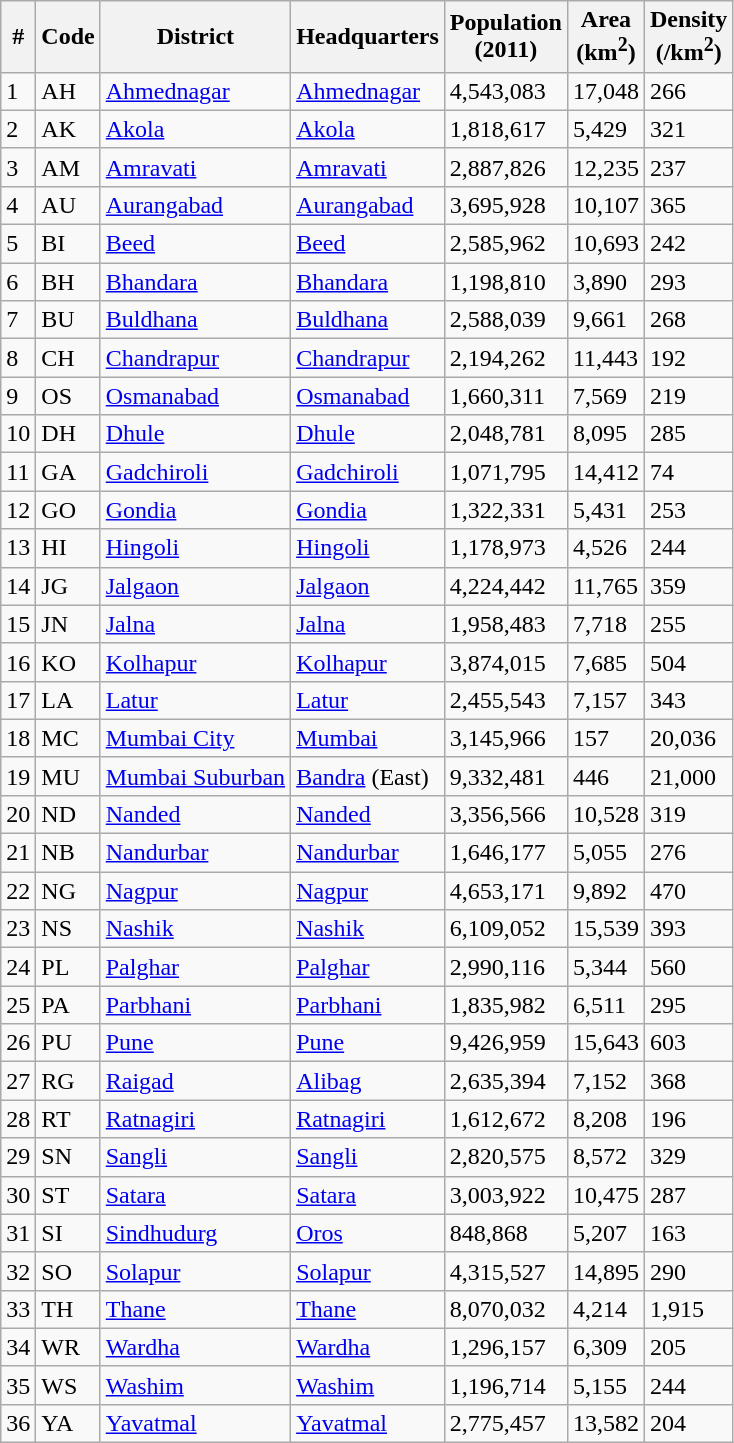<table class="wikitable sortable">
<tr>
<th>#</th>
<th>Code</th>
<th>District</th>
<th>Headquarters</th>
<th>Population <br>(2011)</th>
<th>Area <br>(km<sup>2</sup>)</th>
<th>Density <br>(/km<sup>2</sup>)</th>
</tr>
<tr>
<td>1</td>
<td>AH</td>
<td><a href='#'>Ahmednagar</a></td>
<td><a href='#'>Ahmednagar</a></td>
<td> 4,543,083</td>
<td> 17,048</td>
<td> 266</td>
</tr>
<tr>
<td>2</td>
<td>AK</td>
<td><a href='#'>Akola</a></td>
<td><a href='#'>Akola</a></td>
<td> 1,818,617</td>
<td> 5,429</td>
<td> 321</td>
</tr>
<tr>
<td>3</td>
<td>AM</td>
<td><a href='#'>Amravati</a></td>
<td><a href='#'>Amravati</a></td>
<td> 2,887,826</td>
<td> 12,235</td>
<td> 237</td>
</tr>
<tr>
<td>4</td>
<td>AU</td>
<td><a href='#'>Aurangabad</a></td>
<td><a href='#'>Aurangabad</a></td>
<td> 3,695,928</td>
<td> 10,107</td>
<td> 365</td>
</tr>
<tr>
<td>5</td>
<td>BI</td>
<td><a href='#'>Beed</a></td>
<td><a href='#'>Beed</a></td>
<td> 2,585,962</td>
<td> 10,693</td>
<td> 242</td>
</tr>
<tr>
<td>6</td>
<td>BH</td>
<td><a href='#'>Bhandara</a></td>
<td><a href='#'>Bhandara</a></td>
<td> 1,198,810</td>
<td> 3,890</td>
<td> 293</td>
</tr>
<tr>
<td>7</td>
<td>BU</td>
<td><a href='#'>Buldhana</a></td>
<td><a href='#'>Buldhana</a></td>
<td> 2,588,039</td>
<td> 9,661</td>
<td> 268</td>
</tr>
<tr>
<td>8</td>
<td>CH</td>
<td><a href='#'>Chandrapur</a></td>
<td><a href='#'>Chandrapur</a></td>
<td> 2,194,262</td>
<td> 11,443</td>
<td> 192</td>
</tr>
<tr>
<td>9</td>
<td>OS</td>
<td><a href='#'>Osmanabad</a></td>
<td><a href='#'>Osmanabad</a></td>
<td> 1,660,311</td>
<td> 7,569</td>
<td> 219</td>
</tr>
<tr>
<td>10</td>
<td>DH</td>
<td><a href='#'>Dhule</a></td>
<td><a href='#'>Dhule</a></td>
<td> 2,048,781</td>
<td> 8,095</td>
<td> 285</td>
</tr>
<tr>
<td>11</td>
<td>GA</td>
<td><a href='#'>Gadchiroli</a></td>
<td><a href='#'>Gadchiroli</a></td>
<td> 1,071,795</td>
<td> 14,412</td>
<td> 74</td>
</tr>
<tr>
<td>12</td>
<td>GO</td>
<td><a href='#'>Gondia</a></td>
<td><a href='#'>Gondia</a></td>
<td> 1,322,331</td>
<td> 5,431</td>
<td> 253</td>
</tr>
<tr>
<td>13</td>
<td>HI</td>
<td><a href='#'>Hingoli</a></td>
<td><a href='#'>Hingoli</a></td>
<td> 1,178,973</td>
<td> 4,526</td>
<td> 244</td>
</tr>
<tr>
<td>14</td>
<td>JG</td>
<td><a href='#'>Jalgaon</a></td>
<td><a href='#'>Jalgaon</a></td>
<td> 4,224,442</td>
<td> 11,765</td>
<td> 359</td>
</tr>
<tr>
<td>15</td>
<td>JN</td>
<td><a href='#'>Jalna</a></td>
<td><a href='#'>Jalna</a></td>
<td> 1,958,483</td>
<td> 7,718</td>
<td> 255</td>
</tr>
<tr>
<td>16</td>
<td>KO</td>
<td><a href='#'>Kolhapur</a></td>
<td><a href='#'>Kolhapur</a></td>
<td> 3,874,015</td>
<td> 7,685</td>
<td> 504</td>
</tr>
<tr>
<td>17</td>
<td>LA</td>
<td><a href='#'>Latur</a></td>
<td><a href='#'>Latur</a></td>
<td> 2,455,543</td>
<td> 7,157</td>
<td> 343</td>
</tr>
<tr>
<td>18</td>
<td>MC</td>
<td><a href='#'>Mumbai City</a></td>
<td><a href='#'>Mumbai</a></td>
<td> 3,145,966</td>
<td> 157</td>
<td> 20,036</td>
</tr>
<tr>
<td>19</td>
<td>MU</td>
<td><a href='#'>Mumbai Suburban</a></td>
<td><a href='#'>Bandra</a> (East)</td>
<td> 9,332,481</td>
<td> 446</td>
<td> 21,000</td>
</tr>
<tr>
<td>20</td>
<td>ND</td>
<td><a href='#'>Nanded</a></td>
<td><a href='#'>Nanded</a></td>
<td> 3,356,566</td>
<td> 10,528</td>
<td> 319</td>
</tr>
<tr>
<td>21</td>
<td>NB</td>
<td><a href='#'>Nandurbar</a></td>
<td><a href='#'>Nandurbar</a></td>
<td> 1,646,177</td>
<td> 5,055</td>
<td> 276</td>
</tr>
<tr>
<td>22</td>
<td>NG</td>
<td><a href='#'>Nagpur</a></td>
<td><a href='#'>Nagpur</a></td>
<td> 4,653,171</td>
<td> 9,892</td>
<td> 470</td>
</tr>
<tr>
<td>23</td>
<td>NS</td>
<td><a href='#'>Nashik</a></td>
<td><a href='#'>Nashik</a></td>
<td> 6,109,052</td>
<td> 15,539</td>
<td> 393</td>
</tr>
<tr>
<td>24</td>
<td>PL</td>
<td><a href='#'>Palghar</a></td>
<td><a href='#'>Palghar</a></td>
<td> 2,990,116</td>
<td> 5,344</td>
<td> 560</td>
</tr>
<tr>
<td>25</td>
<td>PA</td>
<td><a href='#'>Parbhani</a></td>
<td><a href='#'>Parbhani</a></td>
<td> 1,835,982</td>
<td> 6,511</td>
<td> 295</td>
</tr>
<tr>
<td>26</td>
<td>PU</td>
<td><a href='#'>Pune</a></td>
<td><a href='#'>Pune</a></td>
<td> 9,426,959</td>
<td> 15,643</td>
<td> 603</td>
</tr>
<tr>
<td>27</td>
<td>RG</td>
<td><a href='#'>Raigad</a></td>
<td><a href='#'>Alibag</a></td>
<td> 2,635,394</td>
<td> 7,152</td>
<td> 368</td>
</tr>
<tr>
<td>28</td>
<td>RT</td>
<td><a href='#'>Ratnagiri</a></td>
<td><a href='#'>Ratnagiri</a></td>
<td> 1,612,672</td>
<td> 8,208</td>
<td> 196</td>
</tr>
<tr>
<td>29</td>
<td>SN</td>
<td><a href='#'>Sangli</a></td>
<td><a href='#'>Sangli</a></td>
<td> 2,820,575</td>
<td> 8,572</td>
<td> 329</td>
</tr>
<tr>
<td>30</td>
<td>ST</td>
<td><a href='#'>Satara</a></td>
<td><a href='#'>Satara</a></td>
<td> 3,003,922</td>
<td> 10,475</td>
<td> 287</td>
</tr>
<tr>
<td>31</td>
<td>SI</td>
<td><a href='#'>Sindhudurg</a></td>
<td><a href='#'>Oros</a></td>
<td> 848,868</td>
<td> 5,207</td>
<td> 163</td>
</tr>
<tr>
<td>32</td>
<td>SO</td>
<td><a href='#'>Solapur</a></td>
<td><a href='#'>Solapur</a></td>
<td> 4,315,527</td>
<td> 14,895</td>
<td> 290</td>
</tr>
<tr>
<td>33</td>
<td>TH</td>
<td><a href='#'>Thane</a></td>
<td><a href='#'>Thane</a></td>
<td> 8,070,032</td>
<td> 4,214</td>
<td> 1,915</td>
</tr>
<tr>
<td>34</td>
<td>WR</td>
<td><a href='#'>Wardha</a></td>
<td><a href='#'>Wardha</a></td>
<td> 1,296,157</td>
<td> 6,309</td>
<td> 205</td>
</tr>
<tr>
<td>35</td>
<td>WS</td>
<td><a href='#'>Washim</a></td>
<td><a href='#'>Washim</a></td>
<td> 1,196,714</td>
<td> 5,155</td>
<td> 244</td>
</tr>
<tr>
<td>36</td>
<td>YA</td>
<td><a href='#'>Yavatmal</a></td>
<td><a href='#'>Yavatmal</a></td>
<td> 2,775,457</td>
<td> 13,582</td>
<td> 204</td>
</tr>
</table>
